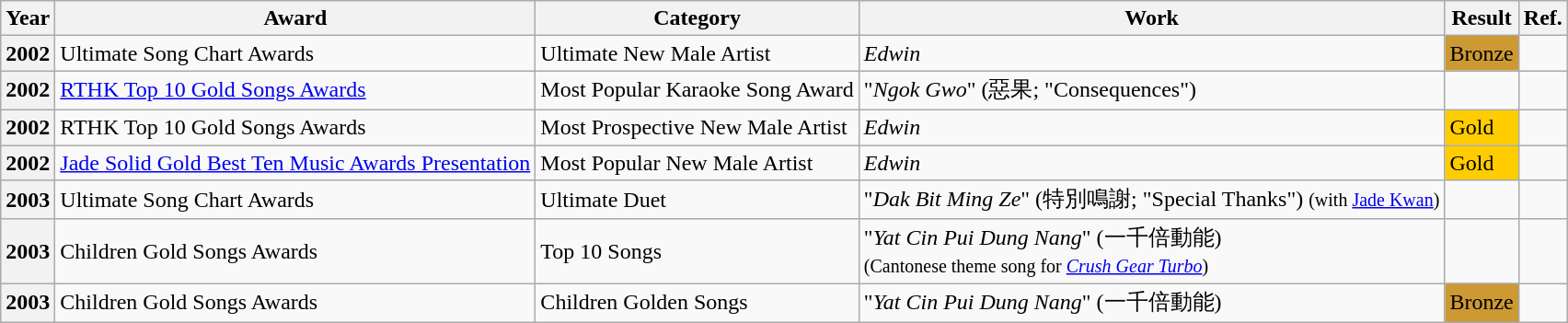<table class="wikitable plainrowheaders sortable">
<tr>
<th scope="col">Year</th>
<th scope="col">Award</th>
<th scope="col">Category</th>
<th scope="col">Work</th>
<th scope="col">Result</th>
<th scope="col">Ref.</th>
</tr>
<tr>
<th scope="row">2002</th>
<td>Ultimate Song Chart Awards</td>
<td>Ultimate New Male Artist</td>
<td><em>Edwin</em></td>
<td style="background: #CC9933"><div>Bronze</div></td>
<td align="center"></td>
</tr>
<tr>
<th scope="row">2002</th>
<td><a href='#'>RTHK Top 10 Gold Songs Awards</a></td>
<td>Most Popular Karaoke Song Award</td>
<td>"<em>Ngok Gwo</em>" (惡果; "Consequences")</td>
<td></td>
<td align="center"></td>
</tr>
<tr>
<th scope="row">2002</th>
<td>RTHK Top 10 Gold Songs Awards</td>
<td>Most Prospective New Male Artist</td>
<td><em>Edwin</em></td>
<td style="background: #FFCC00"><div>Gold</div></td>
<td align="center"></td>
</tr>
<tr>
<th scope="row">2002</th>
<td><a href='#'>Jade Solid Gold Best Ten Music Awards Presentation</a></td>
<td>Most Popular New Male Artist</td>
<td><em>Edwin</em></td>
<td style="background: #FFCC00"><div>Gold</div></td>
<td align="center"></td>
</tr>
<tr>
<th scope="row">2003</th>
<td>Ultimate Song Chart Awards</td>
<td>Ultimate Duet</td>
<td>"<em>Dak Bit Ming Ze</em>" (特別鳴謝; "Special Thanks") <small>(with <a href='#'>Jade Kwan</a>)</small></td>
<td></td>
<td></td>
</tr>
<tr>
<th scope="row">2003</th>
<td>Children Gold Songs Awards</td>
<td>Top 10 Songs</td>
<td>"<em>Yat Cin Pui Dung Nang</em>" (一千倍動能)<br><small>(Cantonese theme song for <em><a href='#'>Crush Gear Turbo</a></em>)</small></td>
<td></td>
<td></td>
</tr>
<tr>
<th scope="row">2003</th>
<td>Children Gold Songs Awards</td>
<td>Children Golden Songs</td>
<td>"<em>Yat Cin Pui Dung Nang</em>" (一千倍動能)</td>
<td style="background: #CC9933"><div>Bronze</div></td>
<td></td>
</tr>
</table>
